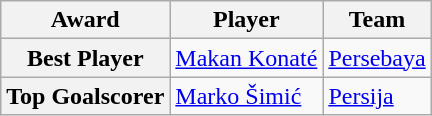<table class="wikitable" style="text-align:center">
<tr>
<th>Award</th>
<th>Player</th>
<th>Team</th>
</tr>
<tr>
<th>Best Player</th>
<td align=left> <a href='#'>Makan Konaté</a></td>
<td align=left> <a href='#'>Persebaya</a></td>
</tr>
<tr>
<th>Top Goalscorer</th>
<td align=left> <a href='#'>Marko Šimić</a></td>
<td align=left> <a href='#'>Persija</a></td>
</tr>
</table>
